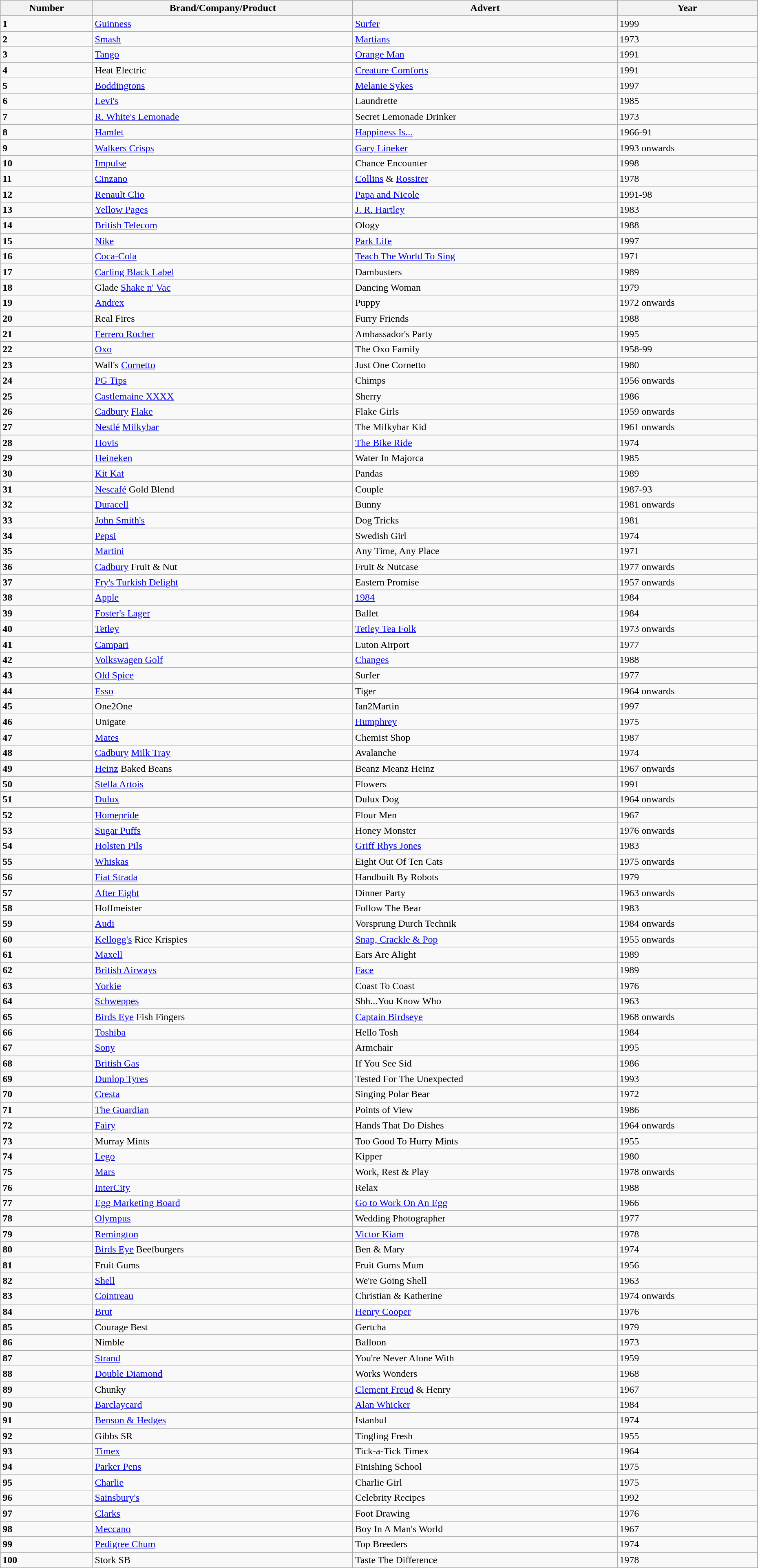<table class="wikitable" style="width:98%;">
<tr>
<th>Number</th>
<th>Brand/Company/Product</th>
<th>Advert</th>
<th>Year</th>
</tr>
<tr>
<td><strong>1</strong></td>
<td><a href='#'>Guinness</a></td>
<td><a href='#'>Surfer</a></td>
<td>1999</td>
</tr>
<tr>
<td><strong>2</strong></td>
<td><a href='#'>Smash</a></td>
<td><a href='#'>Martians</a></td>
<td>1973</td>
</tr>
<tr>
<td><strong>3</strong></td>
<td><a href='#'>Tango</a></td>
<td><a href='#'>Orange Man</a></td>
<td>1991</td>
</tr>
<tr>
<td><strong>4</strong></td>
<td>Heat Electric</td>
<td><a href='#'>Creature Comforts</a></td>
<td>1991</td>
</tr>
<tr>
<td><strong>5</strong></td>
<td><a href='#'>Boddingtons</a></td>
<td><a href='#'>Melanie Sykes</a></td>
<td>1997</td>
</tr>
<tr>
<td><strong>6</strong></td>
<td><a href='#'>Levi's</a></td>
<td>Laundrette</td>
<td>1985</td>
</tr>
<tr>
<td><strong>7</strong></td>
<td><a href='#'>R. White's Lemonade</a></td>
<td>Secret Lemonade Drinker</td>
<td>1973</td>
</tr>
<tr>
<td><strong>8</strong></td>
<td><a href='#'>Hamlet</a></td>
<td><a href='#'>Happiness Is...</a></td>
<td>1966-91</td>
</tr>
<tr>
<td><strong>9</strong></td>
<td><a href='#'>Walkers Crisps</a></td>
<td><a href='#'>Gary Lineker</a></td>
<td>1993 onwards</td>
</tr>
<tr>
<td><strong>10</strong></td>
<td><a href='#'>Impulse</a></td>
<td>Chance Encounter</td>
<td>1998</td>
</tr>
<tr>
<td><strong>11</strong></td>
<td><a href='#'>Cinzano</a></td>
<td><a href='#'>Collins</a> & <a href='#'>Rossiter</a></td>
<td>1978</td>
</tr>
<tr>
<td><strong>12</strong></td>
<td><a href='#'>Renault Clio</a></td>
<td><a href='#'>Papa and Nicole</a></td>
<td>1991-98</td>
</tr>
<tr>
<td><strong>13</strong></td>
<td><a href='#'>Yellow Pages</a></td>
<td><a href='#'>J. R. Hartley</a></td>
<td>1983</td>
</tr>
<tr>
<td><strong>14</strong></td>
<td><a href='#'>British Telecom</a></td>
<td>Ology</td>
<td>1988</td>
</tr>
<tr>
<td><strong>15</strong></td>
<td><a href='#'>Nike</a></td>
<td><a href='#'>Park Life</a></td>
<td>1997</td>
</tr>
<tr>
<td><strong>16</strong></td>
<td><a href='#'>Coca-Cola</a></td>
<td><a href='#'>Teach The World To Sing</a></td>
<td>1971</td>
</tr>
<tr>
<td><strong>17</strong></td>
<td><a href='#'>Carling Black Label</a></td>
<td>Dambusters</td>
<td>1989</td>
</tr>
<tr>
<td><strong>18</strong></td>
<td>Glade <a href='#'>Shake n' Vac</a></td>
<td>Dancing Woman</td>
<td>1979</td>
</tr>
<tr>
<td><strong>19</strong></td>
<td><a href='#'>Andrex</a></td>
<td>Puppy</td>
<td>1972 onwards</td>
</tr>
<tr>
<td><strong>20</strong></td>
<td>Real Fires</td>
<td>Furry Friends</td>
<td>1988</td>
</tr>
<tr>
<td><strong>21</strong></td>
<td><a href='#'>Ferrero Rocher</a></td>
<td>Ambassador's Party</td>
<td>1995</td>
</tr>
<tr>
<td><strong>22</strong></td>
<td><a href='#'>Oxo</a></td>
<td>The Oxo Family</td>
<td>1958-99</td>
</tr>
<tr>
<td><strong>23</strong></td>
<td>Wall's <a href='#'>Cornetto</a></td>
<td>Just One Cornetto</td>
<td>1980</td>
</tr>
<tr>
<td><strong>24</strong></td>
<td><a href='#'>PG Tips</a></td>
<td>Chimps</td>
<td>1956 onwards</td>
</tr>
<tr>
<td><strong>25</strong></td>
<td><a href='#'>Castlemaine XXXX</a></td>
<td>Sherry</td>
<td>1986</td>
</tr>
<tr>
<td><strong>26</strong></td>
<td><a href='#'>Cadbury</a> <a href='#'>Flake</a></td>
<td>Flake Girls</td>
<td>1959 onwards</td>
</tr>
<tr>
<td><strong>27</strong></td>
<td><a href='#'>Nestlé</a> <a href='#'>Milkybar</a></td>
<td>The Milkybar Kid</td>
<td>1961 onwards</td>
</tr>
<tr>
<td><strong>28</strong></td>
<td><a href='#'>Hovis</a></td>
<td><a href='#'>The Bike Ride</a></td>
<td>1974</td>
</tr>
<tr>
<td><strong>29</strong></td>
<td><a href='#'>Heineken</a></td>
<td>Water In Majorca</td>
<td>1985</td>
</tr>
<tr>
<td><strong>30</strong></td>
<td><a href='#'>Kit Kat</a></td>
<td>Pandas</td>
<td>1989</td>
</tr>
<tr>
<td><strong>31</strong></td>
<td><a href='#'>Nescafé</a> Gold Blend</td>
<td>Couple</td>
<td>1987-93</td>
</tr>
<tr>
<td><strong>32</strong></td>
<td><a href='#'>Duracell</a></td>
<td>Bunny</td>
<td>1981 onwards</td>
</tr>
<tr>
<td><strong>33</strong></td>
<td><a href='#'>John Smith's</a></td>
<td>Dog Tricks</td>
<td>1981</td>
</tr>
<tr>
<td><strong>34</strong></td>
<td><a href='#'>Pepsi</a></td>
<td>Swedish Girl</td>
<td>1974</td>
</tr>
<tr>
<td><strong>35</strong></td>
<td><a href='#'>Martini</a></td>
<td>Any Time, Any Place</td>
<td>1971</td>
</tr>
<tr>
<td><strong>36</strong></td>
<td><a href='#'>Cadbury</a> Fruit & Nut</td>
<td>Fruit & Nutcase</td>
<td>1977 onwards</td>
</tr>
<tr>
<td><strong>37</strong></td>
<td><a href='#'>Fry's Turkish Delight</a></td>
<td>Eastern Promise</td>
<td>1957 onwards</td>
</tr>
<tr>
<td><strong>38</strong></td>
<td><a href='#'>Apple</a></td>
<td><a href='#'>1984</a></td>
<td>1984</td>
</tr>
<tr>
<td><strong>39</strong></td>
<td><a href='#'>Foster's Lager</a></td>
<td>Ballet</td>
<td>1984</td>
</tr>
<tr>
<td><strong>40</strong></td>
<td><a href='#'>Tetley</a></td>
<td><a href='#'>Tetley Tea Folk</a></td>
<td>1973 onwards</td>
</tr>
<tr>
<td><strong>41</strong></td>
<td><a href='#'>Campari</a></td>
<td>Luton Airport</td>
<td>1977</td>
</tr>
<tr>
<td><strong>42</strong></td>
<td><a href='#'>Volkswagen Golf</a></td>
<td><a href='#'>Changes</a></td>
<td>1988</td>
</tr>
<tr>
<td><strong>43</strong></td>
<td><a href='#'>Old Spice</a></td>
<td>Surfer</td>
<td>1977</td>
</tr>
<tr>
<td><strong>44</strong></td>
<td><a href='#'>Esso</a></td>
<td>Tiger</td>
<td>1964 onwards</td>
</tr>
<tr>
<td><strong>45</strong></td>
<td>One2One</td>
<td>Ian2Martin</td>
<td>1997</td>
</tr>
<tr>
<td><strong>46</strong></td>
<td>Unigate</td>
<td><a href='#'>Humphrey</a></td>
<td>1975</td>
</tr>
<tr>
<td><strong>47</strong></td>
<td><a href='#'>Mates</a></td>
<td>Chemist Shop</td>
<td>1987</td>
</tr>
<tr>
<td><strong>48</strong></td>
<td><a href='#'>Cadbury</a> <a href='#'>Milk Tray</a></td>
<td>Avalanche</td>
<td>1974</td>
</tr>
<tr>
<td><strong>49</strong></td>
<td><a href='#'>Heinz</a> Baked Beans</td>
<td>Beanz Meanz Heinz</td>
<td>1967 onwards</td>
</tr>
<tr>
<td><strong>50</strong></td>
<td><a href='#'>Stella Artois</a></td>
<td>Flowers</td>
<td>1991</td>
</tr>
<tr>
<td><strong>51</strong></td>
<td><a href='#'>Dulux</a></td>
<td>Dulux Dog</td>
<td>1964 onwards</td>
</tr>
<tr>
<td><strong>52</strong></td>
<td><a href='#'>Homepride</a></td>
<td>Flour Men</td>
<td>1967</td>
</tr>
<tr>
<td><strong>53</strong></td>
<td><a href='#'>Sugar Puffs</a></td>
<td>Honey Monster</td>
<td>1976 onwards</td>
</tr>
<tr>
<td><strong>54</strong></td>
<td><a href='#'>Holsten Pils</a></td>
<td><a href='#'>Griff Rhys Jones</a></td>
<td>1983</td>
</tr>
<tr>
<td><strong>55</strong></td>
<td><a href='#'>Whiskas</a></td>
<td>Eight Out Of Ten Cats</td>
<td>1975 onwards</td>
</tr>
<tr>
<td><strong>56</strong></td>
<td><a href='#'>Fiat Strada</a></td>
<td>Handbuilt By Robots</td>
<td>1979</td>
</tr>
<tr>
<td><strong>57</strong></td>
<td><a href='#'>After Eight</a></td>
<td>Dinner Party</td>
<td>1963 onwards</td>
</tr>
<tr>
<td><strong>58</strong></td>
<td>Hoffmeister</td>
<td>Follow The Bear</td>
<td>1983</td>
</tr>
<tr>
<td><strong>59</strong></td>
<td><a href='#'>Audi</a></td>
<td>Vorsprung Durch Technik</td>
<td>1984 onwards</td>
</tr>
<tr>
<td><strong>60</strong></td>
<td><a href='#'>Kellogg's</a> Rice Krispies</td>
<td><a href='#'>Snap, Crackle & Pop</a></td>
<td>1955 onwards</td>
</tr>
<tr>
<td><strong>61</strong></td>
<td><a href='#'>Maxell</a></td>
<td>Ears Are Alight</td>
<td>1989</td>
</tr>
<tr>
<td><strong>62</strong></td>
<td><a href='#'>British Airways</a></td>
<td><a href='#'>Face</a></td>
<td>1989</td>
</tr>
<tr>
<td><strong>63</strong></td>
<td><a href='#'>Yorkie</a></td>
<td>Coast To Coast</td>
<td>1976</td>
</tr>
<tr>
<td><strong>64</strong></td>
<td><a href='#'>Schweppes</a></td>
<td>Shh...You Know Who</td>
<td>1963</td>
</tr>
<tr>
<td><strong>65</strong></td>
<td><a href='#'>Birds Eye</a> Fish Fingers</td>
<td><a href='#'>Captain Birdseye</a></td>
<td>1968 onwards</td>
</tr>
<tr>
<td><strong>66</strong></td>
<td><a href='#'>Toshiba</a></td>
<td>Hello Tosh</td>
<td>1984</td>
</tr>
<tr>
<td><strong>67</strong></td>
<td><a href='#'>Sony</a></td>
<td>Armchair</td>
<td>1995</td>
</tr>
<tr>
<td><strong>68</strong></td>
<td><a href='#'>British Gas</a></td>
<td>If You See Sid</td>
<td>1986</td>
</tr>
<tr>
<td><strong>69</strong></td>
<td><a href='#'>Dunlop Tyres</a></td>
<td>Tested For The Unexpected</td>
<td>1993</td>
</tr>
<tr>
<td><strong>70</strong></td>
<td><a href='#'>Cresta</a></td>
<td>Singing Polar Bear</td>
<td>1972</td>
</tr>
<tr>
<td><strong>71</strong></td>
<td><a href='#'>The Guardian</a></td>
<td>Points of View</td>
<td>1986</td>
</tr>
<tr>
<td><strong>72</strong></td>
<td><a href='#'>Fairy</a></td>
<td>Hands That Do Dishes</td>
<td>1964 onwards</td>
</tr>
<tr>
<td><strong>73</strong></td>
<td>Murray Mints</td>
<td>Too Good To Hurry Mints</td>
<td>1955</td>
</tr>
<tr>
<td><strong>74</strong></td>
<td><a href='#'>Lego</a></td>
<td>Kipper</td>
<td>1980</td>
</tr>
<tr>
<td><strong>75</strong></td>
<td><a href='#'>Mars</a></td>
<td>Work, Rest & Play</td>
<td>1978 onwards</td>
</tr>
<tr>
<td><strong>76</strong></td>
<td><a href='#'>InterCity</a></td>
<td>Relax</td>
<td>1988</td>
</tr>
<tr>
<td><strong>77</strong></td>
<td><a href='#'>Egg Marketing Board</a></td>
<td><a href='#'>Go to Work On An Egg</a></td>
<td>1966</td>
</tr>
<tr>
<td><strong>78</strong></td>
<td><a href='#'>Olympus</a></td>
<td>Wedding Photographer</td>
<td>1977</td>
</tr>
<tr>
<td><strong>79</strong></td>
<td><a href='#'>Remington</a></td>
<td><a href='#'>Victor Kiam</a></td>
<td>1978</td>
</tr>
<tr>
<td><strong>80</strong></td>
<td><a href='#'>Birds Eye</a> Beefburgers</td>
<td>Ben & Mary</td>
<td>1974</td>
</tr>
<tr>
<td><strong>81</strong></td>
<td>Fruit Gums</td>
<td>Fruit Gums Mum</td>
<td>1956</td>
</tr>
<tr>
<td><strong>82</strong></td>
<td><a href='#'>Shell</a></td>
<td>We're Going Shell</td>
<td>1963</td>
</tr>
<tr>
<td><strong>83</strong></td>
<td><a href='#'>Cointreau</a></td>
<td>Christian & Katherine</td>
<td>1974 onwards</td>
</tr>
<tr>
<td><strong>84</strong></td>
<td><a href='#'>Brut</a></td>
<td><a href='#'>Henry Cooper</a></td>
<td>1976</td>
</tr>
<tr>
<td><strong>85</strong></td>
<td>Courage Best</td>
<td>Gertcha</td>
<td>1979</td>
</tr>
<tr>
<td><strong>86</strong></td>
<td>Nimble</td>
<td>Balloon</td>
<td>1973</td>
</tr>
<tr>
<td><strong>87</strong></td>
<td><a href='#'>Strand</a></td>
<td>You're Never Alone With</td>
<td>1959</td>
</tr>
<tr>
<td><strong>88</strong></td>
<td><a href='#'>Double Diamond</a></td>
<td>Works Wonders</td>
<td>1968</td>
</tr>
<tr>
<td><strong>89</strong></td>
<td>Chunky</td>
<td><a href='#'>Clement Freud</a> & Henry</td>
<td>1967</td>
</tr>
<tr>
<td><strong>90</strong></td>
<td><a href='#'>Barclaycard</a></td>
<td><a href='#'>Alan Whicker</a></td>
<td>1984</td>
</tr>
<tr>
<td><strong>91</strong></td>
<td><a href='#'>Benson & Hedges</a></td>
<td>Istanbul</td>
<td>1974</td>
</tr>
<tr>
<td><strong>92</strong></td>
<td>Gibbs SR</td>
<td>Tingling Fresh</td>
<td>1955</td>
</tr>
<tr>
<td><strong>93</strong></td>
<td><a href='#'>Timex</a></td>
<td>Tick-a-Tick Timex</td>
<td>1964</td>
</tr>
<tr>
<td><strong>94</strong></td>
<td><a href='#'>Parker Pens</a></td>
<td>Finishing School</td>
<td>1975</td>
</tr>
<tr>
<td><strong>95</strong></td>
<td><a href='#'>Charlie</a></td>
<td>Charlie Girl</td>
<td>1975</td>
</tr>
<tr>
<td><strong>96</strong></td>
<td><a href='#'>Sainsbury's</a></td>
<td>Celebrity Recipes</td>
<td>1992</td>
</tr>
<tr>
<td><strong>97</strong></td>
<td><a href='#'>Clarks</a></td>
<td>Foot Drawing</td>
<td>1976</td>
</tr>
<tr>
<td><strong>98</strong></td>
<td><a href='#'>Meccano</a></td>
<td>Boy In A Man's World</td>
<td>1967</td>
</tr>
<tr>
<td><strong>99</strong></td>
<td><a href='#'>Pedigree Chum</a></td>
<td>Top Breeders</td>
<td>1974</td>
</tr>
<tr>
<td><strong>100</strong></td>
<td>Stork SB</td>
<td>Taste The Difference</td>
<td>1978</td>
</tr>
</table>
